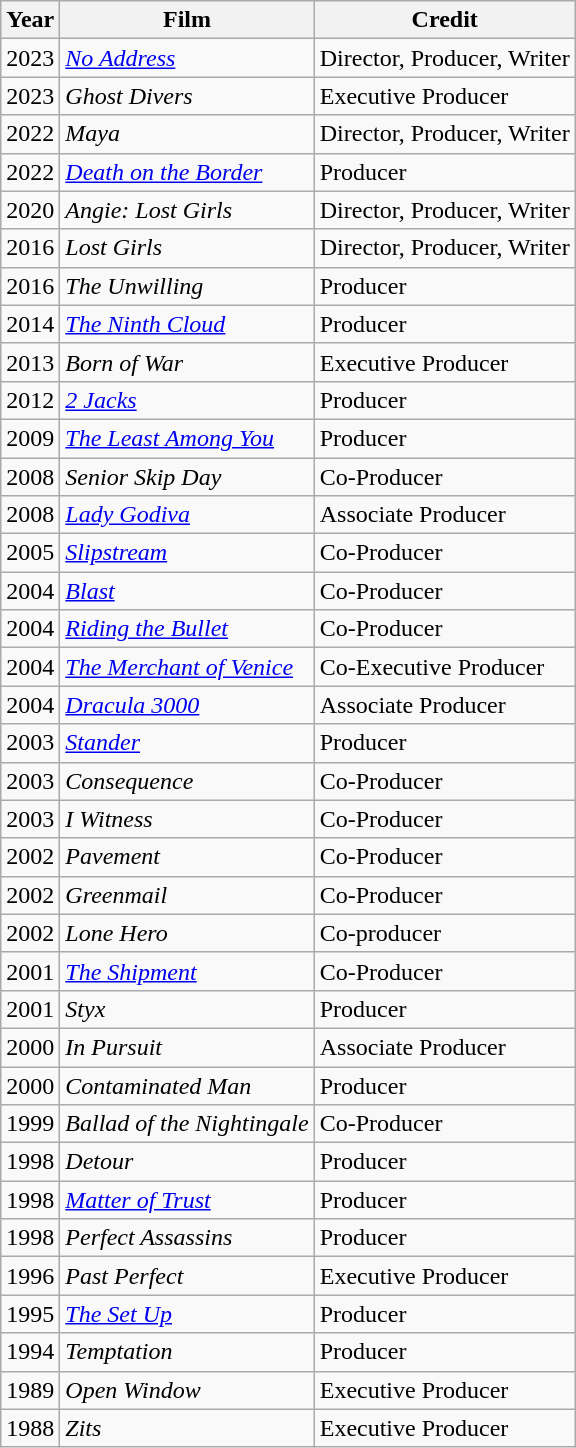<table class="wikitable">
<tr>
<th>Year</th>
<th>Film</th>
<th>Credit</th>
</tr>
<tr>
<td>2023</td>
<td><em><a href='#'>No Address</a></em></td>
<td>Director, Producer, Writer</td>
</tr>
<tr>
<td>2023</td>
<td><em>Ghost Divers</em></td>
<td>Executive Producer</td>
</tr>
<tr>
<td>2022</td>
<td><em>Maya</em></td>
<td>Director, Producer, Writer</td>
</tr>
<tr>
<td>2022</td>
<td><em><a href='#'>Death on the Border</a></em></td>
<td>Producer</td>
</tr>
<tr>
<td>2020</td>
<td><em>Angie: Lost Girls</em></td>
<td>Director, Producer, Writer</td>
</tr>
<tr>
<td>2016</td>
<td><em>Lost Girls</em></td>
<td>Director, Producer, Writer</td>
</tr>
<tr>
<td>2016</td>
<td><em>The Unwilling</em></td>
<td>Producer</td>
</tr>
<tr>
<td>2014</td>
<td><em><a href='#'>The Ninth Cloud</a></em></td>
<td>Producer</td>
</tr>
<tr>
<td>2013</td>
<td><em>Born of War</em></td>
<td>Executive Producer</td>
</tr>
<tr>
<td>2012</td>
<td><a href='#'><em>2 Jacks</em></a></td>
<td>Producer</td>
</tr>
<tr>
<td>2009</td>
<td><em><a href='#'>The Least Among You</a></em></td>
<td>Producer</td>
</tr>
<tr>
<td>2008</td>
<td><em>Senior Skip Day</em></td>
<td>Co-Producer</td>
</tr>
<tr>
<td>2008</td>
<td><a href='#'><em>Lady Godiva</em></a></td>
<td>Associate Producer</td>
</tr>
<tr>
<td>2005</td>
<td><a href='#'><em>Slipstream</em></a></td>
<td>Co-Producer</td>
</tr>
<tr>
<td>2004</td>
<td><a href='#'><em>Blast</em></a></td>
<td>Co-Producer</td>
</tr>
<tr>
<td>2004</td>
<td><a href='#'><em>Riding the Bullet</em></a></td>
<td>Co-Producer</td>
</tr>
<tr>
<td>2004</td>
<td><a href='#'><em>The Merchant of Venice</em></a></td>
<td>Co-Executive Producer</td>
</tr>
<tr>
<td>2004</td>
<td><em><a href='#'>Dracula 3000</a></em></td>
<td>Associate Producer</td>
</tr>
<tr>
<td>2003</td>
<td><a href='#'><em>Stander</em></a></td>
<td>Producer</td>
</tr>
<tr>
<td>2003</td>
<td><em>Consequence</em></td>
<td>Co-Producer</td>
</tr>
<tr>
<td>2003</td>
<td><em>I Witness</em></td>
<td>Co-Producer</td>
</tr>
<tr>
<td>2002</td>
<td><em>Pavement</em></td>
<td>Co-Producer</td>
</tr>
<tr>
<td>2002</td>
<td><em>Greenmail</em></td>
<td>Co-Producer</td>
</tr>
<tr>
<td>2002</td>
<td><em>Lone Hero</em></td>
<td>Co-producer</td>
</tr>
<tr>
<td>2001</td>
<td><a href='#'><em>The Shipment</em></a></td>
<td>Co-Producer</td>
</tr>
<tr>
<td>2001</td>
<td><em>Styx</em></td>
<td>Producer</td>
</tr>
<tr>
<td>2000</td>
<td><em>In Pursuit</em></td>
<td>Associate Producer</td>
</tr>
<tr>
<td>2000</td>
<td><em>Contaminated Man</em></td>
<td>Producer</td>
</tr>
<tr>
<td>1999</td>
<td><em>Ballad of the Nightingale</em></td>
<td>Co-Producer</td>
</tr>
<tr>
<td>1998</td>
<td><em>Detour</em></td>
<td>Producer</td>
</tr>
<tr>
<td>1998</td>
<td><em><a href='#'>Matter of Trust</a></em></td>
<td>Producer</td>
</tr>
<tr>
<td>1998</td>
<td><em>Perfect Assassins</em></td>
<td>Producer</td>
</tr>
<tr>
<td>1996</td>
<td><em>Past Perfect</em></td>
<td>Executive Producer</td>
</tr>
<tr>
<td>1995</td>
<td><a href='#'><em>The Set Up</em></a></td>
<td>Producer</td>
</tr>
<tr>
<td>1994</td>
<td><em>Temptation</em></td>
<td>Producer</td>
</tr>
<tr>
<td>1989</td>
<td><em>Open Window</em></td>
<td>Executive Producer</td>
</tr>
<tr>
<td>1988</td>
<td><em>Zits</em></td>
<td>Executive Producer</td>
</tr>
</table>
